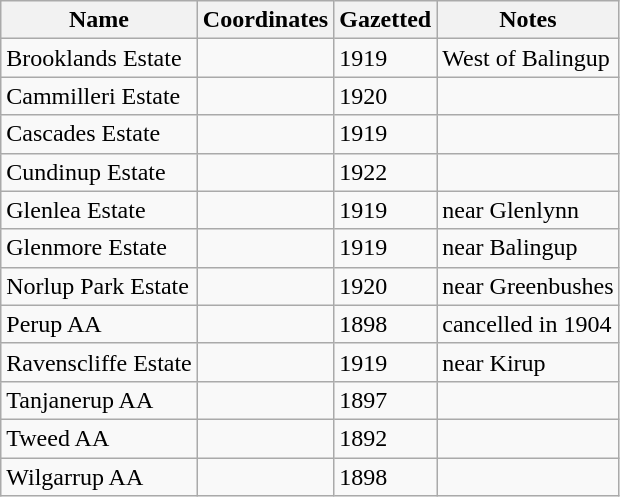<table class="wikitable sortable">
<tr>
<th>Name</th>
<th>Coordinates</th>
<th>Gazetted</th>
<th>Notes</th>
</tr>
<tr>
<td>Brooklands Estate</td>
<td></td>
<td>1919</td>
<td>West of Balingup</td>
</tr>
<tr>
<td>Cammilleri Estate</td>
<td></td>
<td>1920</td>
<td></td>
</tr>
<tr>
<td>Cascades Estate</td>
<td></td>
<td>1919</td>
<td></td>
</tr>
<tr>
<td>Cundinup Estate</td>
<td></td>
<td>1922</td>
<td></td>
</tr>
<tr>
<td>Glenlea Estate</td>
<td></td>
<td>1919</td>
<td>near Glenlynn</td>
</tr>
<tr>
<td>Glenmore Estate</td>
<td></td>
<td>1919</td>
<td>near Balingup</td>
</tr>
<tr>
<td>Norlup Park Estate</td>
<td></td>
<td>1920</td>
<td>near Greenbushes</td>
</tr>
<tr>
<td>Perup AA</td>
<td></td>
<td>1898</td>
<td>cancelled in 1904</td>
</tr>
<tr>
<td>Ravenscliffe Estate</td>
<td></td>
<td>1919</td>
<td>near Kirup</td>
</tr>
<tr>
<td>Tanjanerup AA</td>
<td></td>
<td>1897</td>
<td></td>
</tr>
<tr>
<td>Tweed AA</td>
<td></td>
<td>1892</td>
<td></td>
</tr>
<tr>
<td>Wilgarrup AA</td>
<td></td>
<td>1898</td>
<td></td>
</tr>
</table>
